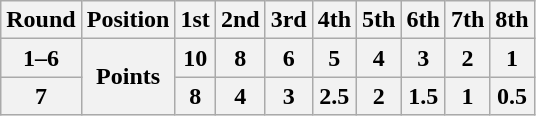<table class="wikitable">
<tr>
<th>Round</th>
<th>Position</th>
<th>1st</th>
<th>2nd</th>
<th>3rd</th>
<th>4th</th>
<th>5th</th>
<th>6th</th>
<th>7th</th>
<th>8th</th>
</tr>
<tr>
<th>1–6</th>
<th rowspan=2>Points</th>
<th>10</th>
<th>8</th>
<th>6</th>
<th>5</th>
<th>4</th>
<th>3</th>
<th>2</th>
<th>1</th>
</tr>
<tr>
<th>7</th>
<th>8</th>
<th>4</th>
<th>3</th>
<th>2.5</th>
<th>2</th>
<th>1.5</th>
<th>1</th>
<th>0.5</th>
</tr>
</table>
